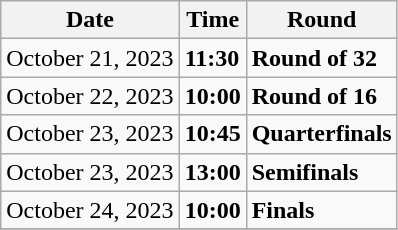<table class="wikitable">
<tr>
<th>Date</th>
<th>Time</th>
<th>Round</th>
</tr>
<tr>
<td>October 21, 2023</td>
<td><strong>11:30</strong></td>
<td><strong>Round of 32</strong></td>
</tr>
<tr>
<td>October 22, 2023</td>
<td><strong>10:00</strong></td>
<td><strong>Round of 16</strong></td>
</tr>
<tr>
<td>October 23, 2023</td>
<td><strong>10:45</strong></td>
<td><strong>Quarterfinals</strong></td>
</tr>
<tr>
<td>October 23, 2023</td>
<td><strong>13:00</strong></td>
<td><strong>Semifinals</strong></td>
</tr>
<tr>
<td>October 24, 2023</td>
<td><strong>10:00</strong></td>
<td><strong>Finals</strong></td>
</tr>
<tr>
</tr>
</table>
